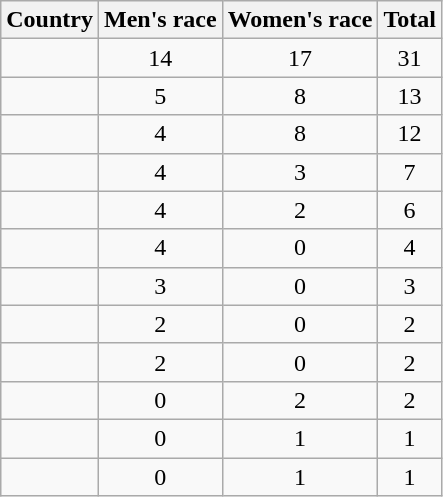<table class="wikitable sortable" style="text-align:center">
<tr>
<th>Country</th>
<th>Men's race</th>
<th>Women's race</th>
<th>Total</th>
</tr>
<tr>
<td align=left></td>
<td>14</td>
<td>17</td>
<td>31</td>
</tr>
<tr>
<td align=left></td>
<td>5</td>
<td>8</td>
<td>13</td>
</tr>
<tr>
<td align=left></td>
<td>4</td>
<td>8</td>
<td>12</td>
</tr>
<tr>
<td align=left></td>
<td>4</td>
<td>3</td>
<td>7</td>
</tr>
<tr>
<td align=left></td>
<td>4</td>
<td>2</td>
<td>6</td>
</tr>
<tr>
<td align=left></td>
<td>4</td>
<td>0</td>
<td>4</td>
</tr>
<tr>
<td align=left></td>
<td>3</td>
<td>0</td>
<td>3</td>
</tr>
<tr>
<td align=left></td>
<td>2</td>
<td>0</td>
<td>2</td>
</tr>
<tr>
<td align=left></td>
<td>2</td>
<td>0</td>
<td>2</td>
</tr>
<tr>
<td align=left></td>
<td>0</td>
<td>2</td>
<td>2</td>
</tr>
<tr>
<td align=left></td>
<td>0</td>
<td>1</td>
<td>1</td>
</tr>
<tr>
<td align=left></td>
<td>0</td>
<td>1</td>
<td>1</td>
</tr>
</table>
